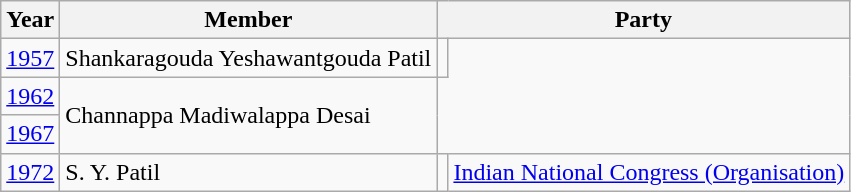<table class="wikitable sortable">
<tr>
<th>Year</th>
<th>Member</th>
<th colspan=2>Party</th>
</tr>
<tr>
<td><a href='#'>1957</a></td>
<td>Shankaragouda Yeshawantgouda Patil</td>
<td></td>
</tr>
<tr>
<td><a href='#'>1962</a></td>
<td rowspan="2">Channappa Madiwalappa Desai</td>
</tr>
<tr>
<td><a href='#'>1967</a></td>
</tr>
<tr>
<td><a href='#'>1972</a></td>
<td>S. Y. Patil</td>
<td bgcolor=></td>
<td><a href='#'>Indian National Congress (Organisation)</a></td>
</tr>
</table>
